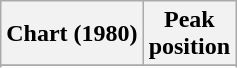<table class="wikitable sortable plainrowheaders" style="text-align:center">
<tr>
<th scope="col">Chart (1980)</th>
<th scope="col">Peak<br> position</th>
</tr>
<tr>
</tr>
<tr>
</tr>
<tr>
</tr>
<tr>
</tr>
</table>
